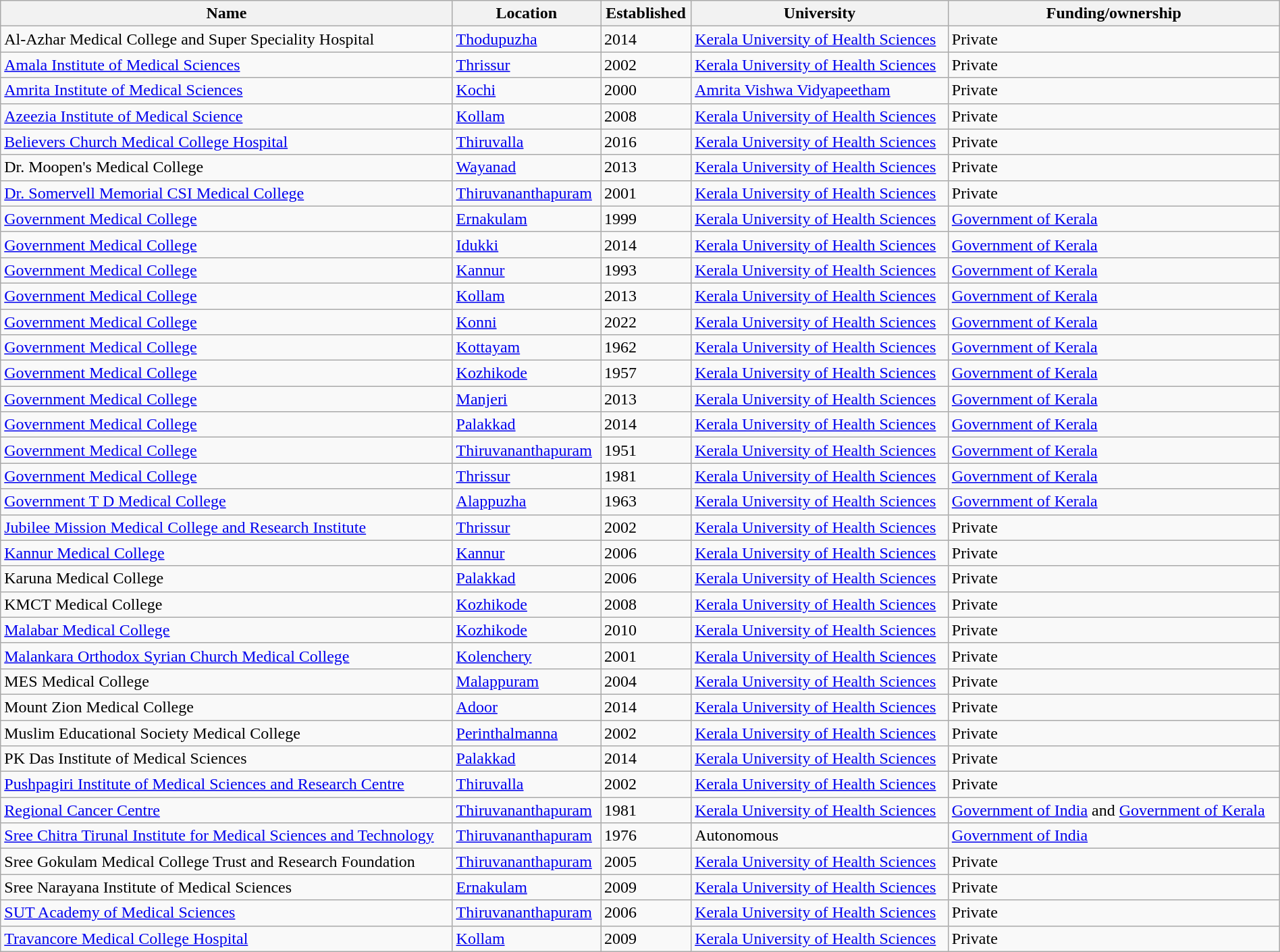<table class="wikitable sortable" style="width:100%">
<tr>
<th>Name</th>
<th>Location</th>
<th>Established</th>
<th>University</th>
<th>Funding/ownership</th>
</tr>
<tr>
<td>Al-Azhar Medical College and Super Speciality Hospital</td>
<td><a href='#'>Thodupuzha</a></td>
<td>2014</td>
<td><a href='#'>Kerala University of Health Sciences</a></td>
<td>Private</td>
</tr>
<tr>
<td><a href='#'>Amala Institute of Medical Sciences</a></td>
<td><a href='#'>Thrissur</a></td>
<td>2002</td>
<td><a href='#'>Kerala University of Health Sciences</a></td>
<td>Private</td>
</tr>
<tr>
<td><a href='#'>Amrita Institute of Medical Sciences</a></td>
<td><a href='#'>Kochi</a></td>
<td>2000</td>
<td><a href='#'>Amrita Vishwa Vidyapeetham</a></td>
<td>Private</td>
</tr>
<tr>
<td><a href='#'>Azeezia Institute of Medical Science</a></td>
<td><a href='#'>Kollam</a></td>
<td>2008</td>
<td><a href='#'>Kerala University of Health Sciences</a></td>
<td>Private</td>
</tr>
<tr>
<td><a href='#'>Believers Church Medical College Hospital</a></td>
<td><a href='#'>Thiruvalla</a></td>
<td>2016</td>
<td><a href='#'>Kerala University of Health Sciences</a></td>
<td>Private</td>
</tr>
<tr>
<td>Dr. Moopen's Medical College</td>
<td><a href='#'>Wayanad</a></td>
<td>2013</td>
<td><a href='#'>Kerala University of Health Sciences</a></td>
<td>Private</td>
</tr>
<tr>
<td><a href='#'>Dr. Somervell Memorial CSI Medical College</a></td>
<td><a href='#'>Thiruvananthapuram</a></td>
<td>2001</td>
<td><a href='#'>Kerala University of Health Sciences</a></td>
<td>Private</td>
</tr>
<tr>
<td><a href='#'>Government Medical College</a></td>
<td><a href='#'>Ernakulam</a></td>
<td>1999</td>
<td><a href='#'>Kerala University of Health Sciences</a></td>
<td><a href='#'>Government of Kerala</a></td>
</tr>
<tr>
<td><a href='#'>Government Medical College</a></td>
<td><a href='#'>Idukki</a></td>
<td>2014</td>
<td><a href='#'>Kerala University of Health Sciences</a></td>
<td><a href='#'>Government of Kerala</a></td>
</tr>
<tr>
<td><a href='#'>Government Medical College</a></td>
<td><a href='#'>Kannur</a></td>
<td>1993</td>
<td><a href='#'>Kerala University of Health Sciences</a></td>
<td><a href='#'>Government of Kerala</a></td>
</tr>
<tr>
<td><a href='#'>Government Medical College</a></td>
<td><a href='#'>Kollam</a></td>
<td>2013</td>
<td><a href='#'>Kerala University of Health Sciences</a></td>
<td><a href='#'>Government of Kerala</a></td>
</tr>
<tr>
<td><a href='#'>Government Medical College</a></td>
<td><a href='#'>Konni</a></td>
<td>2022</td>
<td><a href='#'>Kerala University of Health Sciences</a></td>
<td><a href='#'>Government of Kerala</a></td>
</tr>
<tr>
<td><a href='#'>Government Medical College</a></td>
<td><a href='#'>Kottayam</a></td>
<td>1962</td>
<td><a href='#'>Kerala University of Health Sciences</a></td>
<td><a href='#'>Government of Kerala</a></td>
</tr>
<tr>
<td><a href='#'>Government Medical College</a></td>
<td><a href='#'>Kozhikode</a></td>
<td>1957</td>
<td><a href='#'>Kerala University of Health Sciences</a></td>
<td><a href='#'>Government of Kerala</a></td>
</tr>
<tr>
<td><a href='#'>Government Medical College</a></td>
<td><a href='#'>Manjeri</a></td>
<td>2013</td>
<td><a href='#'>Kerala University of Health Sciences</a></td>
<td><a href='#'>Government of Kerala</a></td>
</tr>
<tr>
<td><a href='#'>Government Medical College</a></td>
<td><a href='#'>Palakkad</a></td>
<td>2014</td>
<td><a href='#'>Kerala University of Health Sciences</a></td>
<td><a href='#'>Government of Kerala</a></td>
</tr>
<tr>
<td><a href='#'>Government Medical College</a></td>
<td><a href='#'>Thiruvananthapuram</a></td>
<td>1951</td>
<td><a href='#'>Kerala University of Health Sciences</a></td>
<td><a href='#'>Government of Kerala</a></td>
</tr>
<tr>
<td><a href='#'>Government Medical College</a></td>
<td><a href='#'>Thrissur</a></td>
<td>1981</td>
<td><a href='#'>Kerala University of Health Sciences</a></td>
<td><a href='#'>Government of Kerala</a></td>
</tr>
<tr>
<td><a href='#'>Government T D Medical College</a></td>
<td><a href='#'>Alappuzha</a></td>
<td>1963</td>
<td><a href='#'>Kerala University of Health Sciences</a></td>
<td><a href='#'>Government of Kerala</a></td>
</tr>
<tr>
<td><a href='#'>Jubilee Mission Medical College and Research Institute</a></td>
<td><a href='#'>Thrissur</a></td>
<td>2002</td>
<td><a href='#'>Kerala University of Health Sciences</a></td>
<td>Private</td>
</tr>
<tr>
<td><a href='#'>Kannur Medical College</a></td>
<td><a href='#'>Kannur</a></td>
<td>2006</td>
<td><a href='#'>Kerala University of Health Sciences</a></td>
<td>Private</td>
</tr>
<tr>
<td>Karuna Medical College</td>
<td><a href='#'>Palakkad</a></td>
<td>2006</td>
<td><a href='#'>Kerala University of Health Sciences</a></td>
<td>Private</td>
</tr>
<tr>
<td>KMCT Medical College</td>
<td><a href='#'>Kozhikode</a></td>
<td>2008</td>
<td><a href='#'>Kerala University of Health Sciences</a></td>
<td>Private</td>
</tr>
<tr>
<td><a href='#'>Malabar Medical College</a></td>
<td><a href='#'>Kozhikode</a></td>
<td>2010</td>
<td><a href='#'>Kerala University of Health Sciences</a></td>
<td>Private</td>
</tr>
<tr>
<td><a href='#'>Malankara Orthodox Syrian Church Medical College</a></td>
<td><a href='#'>Kolenchery</a></td>
<td>2001</td>
<td><a href='#'>Kerala University of Health Sciences</a></td>
<td>Private</td>
</tr>
<tr>
<td>MES Medical College</td>
<td><a href='#'>Malappuram</a></td>
<td>2004</td>
<td><a href='#'>Kerala University of Health Sciences</a></td>
<td>Private</td>
</tr>
<tr>
<td>Mount Zion Medical College</td>
<td><a href='#'>Adoor</a></td>
<td>2014</td>
<td><a href='#'>Kerala University of Health Sciences</a></td>
<td>Private</td>
</tr>
<tr>
<td>Muslim Educational Society Medical College</td>
<td><a href='#'>Perinthalmanna</a></td>
<td>2002</td>
<td><a href='#'>Kerala University of Health Sciences</a></td>
<td>Private</td>
</tr>
<tr>
<td>PK Das Institute of Medical Sciences</td>
<td><a href='#'>Palakkad</a></td>
<td>2014</td>
<td><a href='#'>Kerala University of Health Sciences</a></td>
<td>Private</td>
</tr>
<tr>
<td><a href='#'>Pushpagiri Institute of Medical Sciences and Research Centre</a></td>
<td><a href='#'>Thiruvalla</a></td>
<td>2002</td>
<td><a href='#'>Kerala University of Health Sciences</a></td>
<td>Private</td>
</tr>
<tr>
<td><a href='#'>Regional Cancer Centre</a></td>
<td><a href='#'>Thiruvananthapuram</a></td>
<td>1981</td>
<td><a href='#'>Kerala University of Health Sciences</a></td>
<td><a href='#'>Government of India</a> and <a href='#'>Government of Kerala</a></td>
</tr>
<tr>
<td><a href='#'>Sree Chitra Tirunal Institute for Medical Sciences and Technology</a></td>
<td><a href='#'>Thiruvananthapuram</a></td>
<td>1976</td>
<td>Autonomous</td>
<td><a href='#'>Government of India</a></td>
</tr>
<tr>
<td>Sree Gokulam Medical College Trust and Research Foundation</td>
<td><a href='#'>Thiruvananthapuram</a></td>
<td>2005</td>
<td><a href='#'>Kerala University of Health Sciences</a></td>
<td>Private</td>
</tr>
<tr>
<td>Sree Narayana Institute of Medical Sciences</td>
<td><a href='#'>Ernakulam</a></td>
<td>2009</td>
<td><a href='#'>Kerala University of Health Sciences</a></td>
<td>Private</td>
</tr>
<tr>
<td><a href='#'>SUT Academy of Medical Sciences</a></td>
<td><a href='#'>Thiruvananthapuram</a></td>
<td>2006</td>
<td><a href='#'>Kerala University of Health Sciences</a></td>
<td>Private</td>
</tr>
<tr>
<td><a href='#'>Travancore Medical College Hospital</a></td>
<td><a href='#'>Kollam</a></td>
<td>2009</td>
<td><a href='#'>Kerala University of Health Sciences</a></td>
<td>Private</td>
</tr>
</table>
